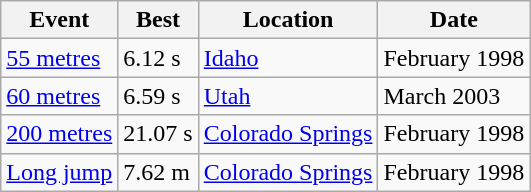<table class="wikitable">
<tr>
<th>Event</th>
<th>Best</th>
<th>Location</th>
<th>Date</th>
</tr>
<tr>
<td><a href='#'>55 metres</a></td>
<td>6.12 s</td>
<td><a href='#'>Idaho</a></td>
<td>February 1998</td>
</tr>
<tr>
<td><a href='#'>60 metres</a></td>
<td>6.59 s</td>
<td><a href='#'>Utah</a></td>
<td>March 2003</td>
</tr>
<tr>
<td><a href='#'>200 metres</a></td>
<td>21.07 s</td>
<td><a href='#'>Colorado Springs</a></td>
<td>February 1998</td>
</tr>
<tr>
<td><a href='#'>Long jump</a></td>
<td>7.62 m</td>
<td><a href='#'>Colorado Springs</a></td>
<td>February 1998</td>
</tr>
</table>
